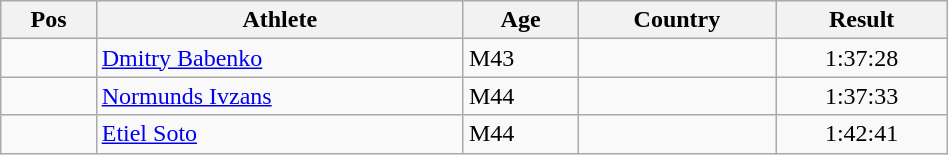<table class="wikitable"  style="text-align:center; width:50%;">
<tr>
<th>Pos</th>
<th>Athlete</th>
<th>Age</th>
<th>Country</th>
<th>Result</th>
</tr>
<tr>
<td align=center></td>
<td align=left><a href='#'>Dmitry Babenko</a></td>
<td align=left>M43</td>
<td align=left></td>
<td>1:37:28</td>
</tr>
<tr>
<td align=center></td>
<td align=left><a href='#'>Normunds Ivzans</a></td>
<td align=left>M44</td>
<td align=left></td>
<td>1:37:33</td>
</tr>
<tr>
<td align=center></td>
<td align=left><a href='#'>Etiel Soto</a></td>
<td align=left>M44</td>
<td align=left></td>
<td>1:42:41</td>
</tr>
</table>
